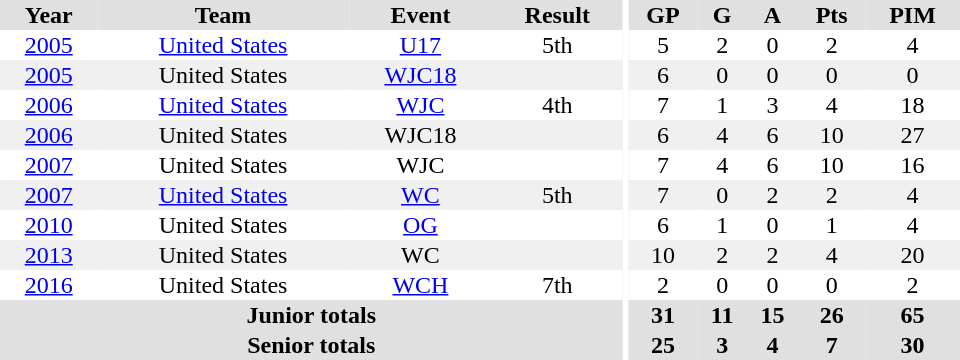<table border="0" cellpadding="1" cellspacing="0" ID="Table3" style="text-align:center; width:40em">
<tr ALIGN="center" bgcolor="#e0e0e0">
<th>Year</th>
<th>Team</th>
<th>Event</th>
<th>Result</th>
<th rowspan="99" bgcolor="#ffffff"></th>
<th>GP</th>
<th>G</th>
<th>A</th>
<th>Pts</th>
<th>PIM</th>
</tr>
<tr>
<td><a href='#'>2005</a></td>
<td><a href='#'>United States</a></td>
<td><a href='#'>U17</a></td>
<td>5th</td>
<td>5</td>
<td>2</td>
<td>0</td>
<td>2</td>
<td>4</td>
</tr>
<tr bgcolor="#f0f0f0">
<td><a href='#'>2005</a></td>
<td>United States</td>
<td><a href='#'>WJC18</a></td>
<td></td>
<td>6</td>
<td>0</td>
<td>0</td>
<td>0</td>
<td>0</td>
</tr>
<tr>
<td><a href='#'>2006</a></td>
<td><a href='#'>United States</a></td>
<td><a href='#'>WJC</a></td>
<td>4th</td>
<td>7</td>
<td>1</td>
<td>3</td>
<td>4</td>
<td>18</td>
</tr>
<tr bgcolor="#f0f0f0">
<td><a href='#'>2006</a></td>
<td>United States</td>
<td>WJC18</td>
<td></td>
<td>6</td>
<td>4</td>
<td>6</td>
<td>10</td>
<td>27</td>
</tr>
<tr>
<td><a href='#'>2007</a></td>
<td>United States</td>
<td>WJC</td>
<td></td>
<td>7</td>
<td>4</td>
<td>6</td>
<td>10</td>
<td>16</td>
</tr>
<tr bgcolor="#f0f0f0">
<td><a href='#'>2007</a></td>
<td><a href='#'>United States</a></td>
<td><a href='#'>WC</a></td>
<td>5th</td>
<td>7</td>
<td>0</td>
<td>2</td>
<td>2</td>
<td>4</td>
</tr>
<tr>
<td><a href='#'>2010</a></td>
<td>United States</td>
<td><a href='#'>OG</a></td>
<td></td>
<td>6</td>
<td>1</td>
<td>0</td>
<td>1</td>
<td>4</td>
</tr>
<tr bgcolor="#f0f0f0">
<td><a href='#'>2013</a></td>
<td>United States</td>
<td>WC</td>
<td></td>
<td>10</td>
<td>2</td>
<td>2</td>
<td>4</td>
<td>20</td>
</tr>
<tr>
</tr>
<tr>
<td><a href='#'>2016</a></td>
<td>United States</td>
<td><a href='#'>WCH</a></td>
<td>7th</td>
<td>2</td>
<td>0</td>
<td>0</td>
<td>0</td>
<td>2</td>
</tr>
<tr bgcolor="#e0e0e0">
<th colspan=4>Junior totals</th>
<th>31</th>
<th>11</th>
<th>15</th>
<th>26</th>
<th>65</th>
</tr>
<tr bgcolor="#e0e0e0">
<th colspan=4>Senior totals</th>
<th>25</th>
<th>3</th>
<th>4</th>
<th>7</th>
<th>30</th>
</tr>
</table>
